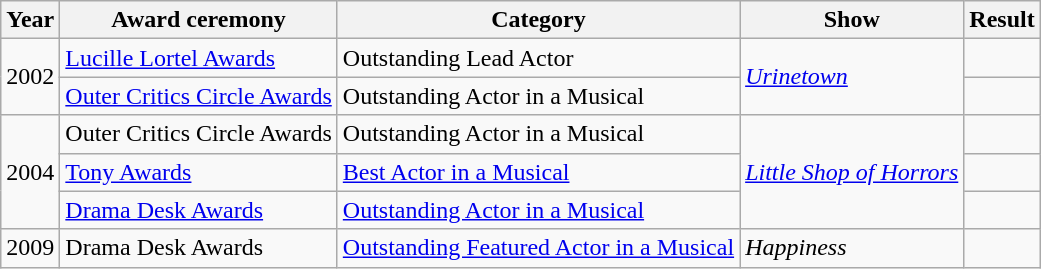<table class=wikitable>
<tr>
<th scope=col>Year</th>
<th scope=col>Award ceremony</th>
<th scope=col>Category</th>
<th scope=col>Show</th>
<th scope=col>Result</th>
</tr>
<tr>
<td rowspan="2">2002</td>
<td><a href='#'>Lucille Lortel Awards</a></td>
<td>Outstanding Lead Actor</td>
<td rowspan="2"><em><a href='#'>Urinetown</a></em></td>
<td></td>
</tr>
<tr>
<td><a href='#'>Outer Critics Circle Awards</a></td>
<td>Outstanding Actor in a Musical</td>
<td></td>
</tr>
<tr>
<td rowspan="3">2004</td>
<td>Outer Critics Circle Awards</td>
<td>Outstanding Actor in a Musical</td>
<td rowspan="3"><em><a href='#'>Little Shop of Horrors</a></em></td>
<td></td>
</tr>
<tr>
<td><a href='#'>Tony Awards</a></td>
<td><a href='#'>Best Actor in a Musical</a></td>
<td></td>
</tr>
<tr>
<td><a href='#'>Drama Desk Awards</a></td>
<td><a href='#'>Outstanding Actor in a Musical</a></td>
<td></td>
</tr>
<tr>
<td>2009</td>
<td>Drama Desk Awards</td>
<td><a href='#'>Outstanding Featured Actor in a Musical</a></td>
<td><em>Happiness</em></td>
<td></td>
</tr>
</table>
